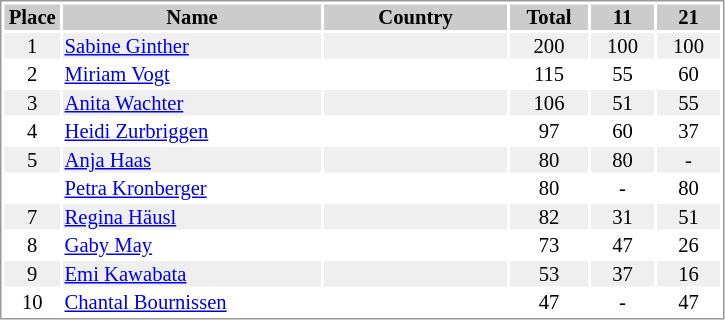<table border="0" style="border: 1px solid #999; background-color:#FFFFFF; text-align:center; font-size:86%; line-height:15px;">
<tr align="center" bgcolor="#CCCCCC">
<th width=35>Place</th>
<th width=170>Name</th>
<th width=120>Country</th>
<th width=50>Total</th>
<th width=40>11</th>
<th width=40>21</th>
</tr>
<tr bgcolor="#EFEFEF">
<td>1</td>
<td align="left"><a href='#'>Sabine Ginther</a></td>
<td align="left"></td>
<td>200</td>
<td>100</td>
<td>100</td>
</tr>
<tr>
<td>2</td>
<td align="left"><a href='#'>Miriam Vogt</a></td>
<td align="left"></td>
<td>115</td>
<td>55</td>
<td>60</td>
</tr>
<tr bgcolor="#EFEFEF">
<td>3</td>
<td align="left"><a href='#'>Anita Wachter</a></td>
<td align="left"></td>
<td>106</td>
<td>51</td>
<td>55</td>
</tr>
<tr>
<td>4</td>
<td align="left"><a href='#'>Heidi Zurbriggen</a></td>
<td align="left"></td>
<td>97</td>
<td>60</td>
<td>37</td>
</tr>
<tr bgcolor="#EFEFEF">
<td>5</td>
<td align="left"><a href='#'>Anja Haas</a></td>
<td align="left"></td>
<td>80</td>
<td>80</td>
<td>-</td>
</tr>
<tr>
<td></td>
<td align="left"><a href='#'>Petra Kronberger</a></td>
<td align="left"></td>
<td>80</td>
<td>-</td>
<td>80</td>
</tr>
<tr bgcolor="#EFEFEF">
<td>7</td>
<td align="left"><a href='#'>Regina Häusl</a></td>
<td align="left"></td>
<td>82</td>
<td>31</td>
<td>51</td>
</tr>
<tr>
<td>8</td>
<td align="left"><a href='#'>Gaby May</a></td>
<td align="left"></td>
<td>73</td>
<td>47</td>
<td>26</td>
</tr>
<tr bgcolor="#EFEFEF">
<td>9</td>
<td align="left"><a href='#'>Emi Kawabata</a></td>
<td align="left"></td>
<td>53</td>
<td>37</td>
<td>16</td>
</tr>
<tr>
<td>10</td>
<td align="left"><a href='#'>Chantal Bournissen</a></td>
<td align="left"></td>
<td>47</td>
<td>-</td>
<td>47</td>
</tr>
</table>
